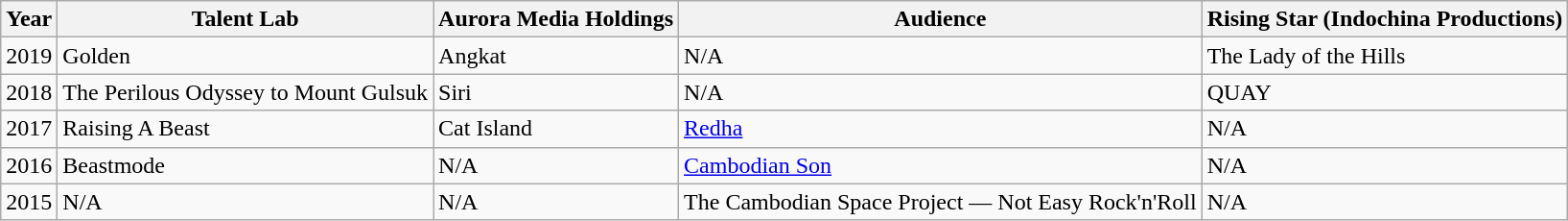<table class="wikitable">
<tr>
<th>Year</th>
<th>Talent Lab</th>
<th>Aurora Media Holdings</th>
<th>Audience</th>
<th>Rising Star (Indochina Productions)</th>
</tr>
<tr>
<td>2019</td>
<td>Golden</td>
<td>Angkat</td>
<td>N/A</td>
<td>The Lady of the Hills</td>
</tr>
<tr>
<td>2018</td>
<td>The Perilous Odyssey to Mount Gulsuk</td>
<td>Siri</td>
<td>N/A</td>
<td>QUAY</td>
</tr>
<tr>
<td>2017</td>
<td>Raising A Beast</td>
<td>Cat Island</td>
<td><a href='#'>Redha</a></td>
<td>N/A</td>
</tr>
<tr>
<td>2016</td>
<td>Beastmode</td>
<td>N/A</td>
<td><a href='#'>Cambodian Son</a></td>
<td>N/A</td>
</tr>
<tr>
<td>2015</td>
<td>N/A</td>
<td>N/A</td>
<td>The Cambodian Space Project –– Not Easy Rock'n'Roll</td>
<td>N/A</td>
</tr>
</table>
